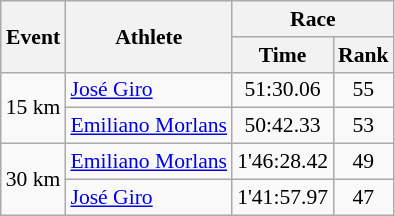<table class="wikitable" border="1" style="font-size:90%">
<tr>
<th rowspan=2>Event</th>
<th rowspan=2>Athlete</th>
<th colspan=2>Race</th>
</tr>
<tr>
<th>Time</th>
<th>Rank</th>
</tr>
<tr>
<td rowspan=2>15 km</td>
<td><a href='#'>José Giro</a></td>
<td align=center>51:30.06</td>
<td align=center>55</td>
</tr>
<tr>
<td><a href='#'>Emiliano Morlans</a></td>
<td align=center>50:42.33</td>
<td align=center>53</td>
</tr>
<tr>
<td rowspan=2>30 km</td>
<td><a href='#'>Emiliano Morlans</a></td>
<td align=center>1'46:28.42</td>
<td align=center>49</td>
</tr>
<tr>
<td><a href='#'>José Giro</a></td>
<td align=center>1'41:57.97</td>
<td align=center>47</td>
</tr>
</table>
